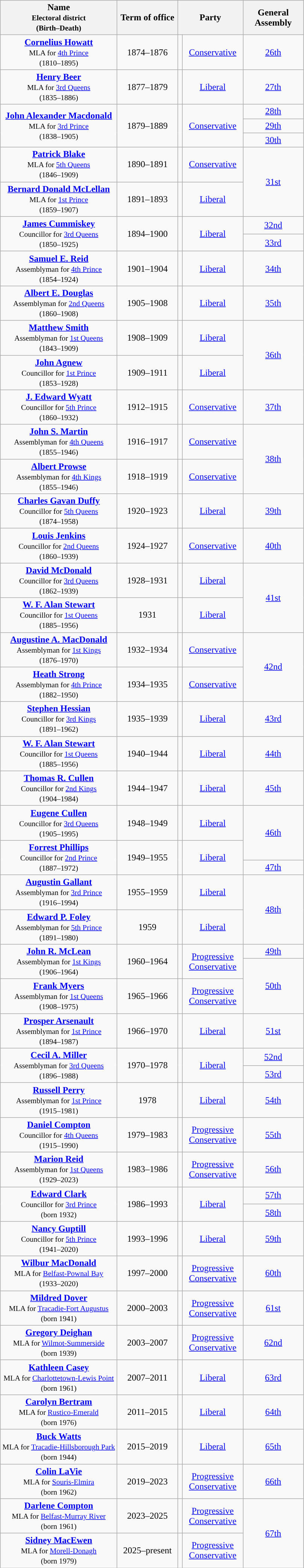<table class="wikitable" style="text-align:center">
<tr>
<th width="200px">Name<br><small>Electoral district<br>(Birth–Death)</small></th>
<th width="100px">Term of office</th>
<th colspan="2">Party</th>
<th width="100px">General Assembly</th>
</tr>
<tr>
<td><strong><a href='#'>Cornelius Howatt</a></strong><br><small>MLA for <a href='#'>4th Prince</a></small><br><small>(1810–1895)</small></td>
<td>1874–1876</td>
<td style="width:1px; background:"></td>
<td width="100px"><a href='#'>Conservative</a></td>
<td><a href='#'>26th</a></td>
</tr>
<tr>
<td><strong><a href='#'>Henry Beer</a></strong><br><small>MLA for <a href='#'>3rd Queens</a></small><br><small>(1835–1886)</small></td>
<td>1877–1879</td>
<td style="width:1px; background:"></td>
<td><a href='#'>Liberal</a></td>
<td><a href='#'>27th</a></td>
</tr>
<tr>
<td rowspan="3"><a href='#'><strong>John Alexander Macdonald</strong></a><br><small>MLA for <a href='#'>3rd Prince</a></small><br><small>(1838–1905)</small></td>
<td rowspan="3">1879–1889</td>
<td rowspan="3" style="width:1px; background:"></td>
<td rowspan="3"><a href='#'>Conservative</a></td>
<td><a href='#'>28th</a></td>
</tr>
<tr>
<td><a href='#'>29th</a></td>
</tr>
<tr>
<td><a href='#'>30th</a></td>
</tr>
<tr>
<td><strong><a href='#'>Patrick Blake</a></strong><br><small>MLA for <a href='#'>5th Queens</a></small><br><small>(1846–1909)</small></td>
<td>1890–1891</td>
<td style="width:1px; background:"></td>
<td><a href='#'>Conservative</a></td>
<td rowspan="2"><a href='#'>31st</a></td>
</tr>
<tr>
<td><strong><a href='#'>Bernard Donald McLellan</a></strong><br><small>MLA for <a href='#'>1st Prince</a></small><br><small>(1859–1907)</small></td>
<td>1891–1893</td>
<td style="width:1px; background:"></td>
<td><a href='#'>Liberal</a></td>
</tr>
<tr>
<td rowspan="2"><strong><a href='#'>James Cummiskey</a></strong><br><small>Councillor for <a href='#'>3rd Queens</a></small><br><small>(1850–1925)</small></td>
<td rowspan="2">1894–1900</td>
<td rowspan="2" style="width:1px; background:"></td>
<td rowspan="2"><a href='#'>Liberal</a></td>
<td><a href='#'>32nd</a></td>
</tr>
<tr>
<td><a href='#'>33rd</a></td>
</tr>
<tr>
<td><strong><a href='#'>Samuel E. Reid</a></strong><br><small>Assemblyman for <a href='#'>4th Prince</a></small><br><small>(1854–1924)</small></td>
<td>1901–1904</td>
<td style="width:1px; background:"></td>
<td><a href='#'>Liberal</a></td>
<td><a href='#'>34th</a></td>
</tr>
<tr>
<td><strong><a href='#'>Albert E. Douglas</a></strong><br><small>Assemblyman for <a href='#'>2nd Queens</a></small><br><small>(1860–1908)</small></td>
<td>1905–1908</td>
<td style="width:1px; background:"></td>
<td><a href='#'>Liberal</a></td>
<td><a href='#'>35th</a></td>
</tr>
<tr>
<td><strong><a href='#'>Matthew Smith</a></strong><br><small>Assemblyman for <a href='#'>1st Queens</a></small><br><small>(1843–1909)</small></td>
<td>1908–1909</td>
<td style="width:1px; background:"></td>
<td><a href='#'>Liberal</a></td>
<td rowspan="2"><a href='#'>36th</a></td>
</tr>
<tr>
<td><strong><a href='#'>John Agnew</a></strong><br><small>Councillor for <a href='#'>1st Prince</a></small><br><small>(1853–1928)</small></td>
<td>1909–1911</td>
<td style="width:1px; background:"></td>
<td><a href='#'>Liberal</a></td>
</tr>
<tr>
<td><strong><a href='#'>J. Edward Wyatt</a></strong><br><small>Councillor for <a href='#'>5th Prince</a></small><br><small>(1860–1932)</small></td>
<td>1912–1915</td>
<td style="width:1px; background:"></td>
<td><a href='#'>Conservative</a></td>
<td><a href='#'>37th</a></td>
</tr>
<tr>
<td><strong><a href='#'>John S. Martin</a></strong><br><small>Assemblyman for <a href='#'>4th Queens</a></small><br><small>(1855–1946)</small></td>
<td>1916–1917</td>
<td style="width:1px; background:"></td>
<td><a href='#'>Conservative</a></td>
<td rowspan="2"><a href='#'>38th</a></td>
</tr>
<tr>
<td><strong><a href='#'>Albert Prowse</a></strong><br><small>Assemblyman for <a href='#'>4th Kings</a></small><br><small>(1855–1946)</small></td>
<td>1918–1919</td>
<td style="width:1px; background:"></td>
<td><a href='#'>Conservative</a></td>
</tr>
<tr>
<td><strong><a href='#'>Charles Gavan Duffy</a></strong><br><small>Councillor for <a href='#'>5th Queens</a></small><br><small>(1874–1958)</small></td>
<td>1920–1923</td>
<td style="width:1px; background:"></td>
<td><a href='#'>Liberal</a></td>
<td><a href='#'>39th</a></td>
</tr>
<tr>
<td><strong><a href='#'>Louis Jenkins</a></strong><br><small>Councillor for <a href='#'>2nd Queens</a></small><br><small>(1860–1939)</small></td>
<td>1924–1927</td>
<td style="width:1px; background:"></td>
<td><a href='#'>Conservative</a></td>
<td><a href='#'>40th</a></td>
</tr>
<tr>
<td><strong><a href='#'>David McDonald</a></strong><br><small>Councillor for <a href='#'>3rd Queens</a></small><br><small>(1862–1939)</small></td>
<td>1928–1931</td>
<td style="width:1px; background:"></td>
<td><a href='#'>Liberal</a></td>
<td rowspan="2"><a href='#'>41st</a></td>
</tr>
<tr>
<td><strong><a href='#'>W. F. Alan Stewart</a></strong><br><small>Councillor for <a href='#'>1st Queens</a></small><br><small>(1885–1956)</small></td>
<td>1931</td>
<td style="width:1px; background:"></td>
<td><a href='#'>Liberal</a></td>
</tr>
<tr>
<td><strong><a href='#'>Augustine A. MacDonald</a></strong><br><small>Assemblyman for <a href='#'>1st Kings</a></small><br><small>(1876–1970)</small></td>
<td>1932–1934</td>
<td style="width:1px; background:"></td>
<td><a href='#'>Conservative</a></td>
<td rowspan="2"><a href='#'>42nd</a></td>
</tr>
<tr>
<td><strong><a href='#'>Heath Strong</a></strong><br><small>Assemblyman for <a href='#'>4th Prince</a></small><br><small>(1882–1950)</small></td>
<td>1934–1935</td>
<td style="width:1px; background:"></td>
<td><a href='#'>Conservative</a></td>
</tr>
<tr>
<td><strong><a href='#'>Stephen Hessian</a></strong><br><small>Councillor for <a href='#'>3rd Kings</a></small><br><small>(1891–1962)</small></td>
<td>1935–1939</td>
<td style="width:1px; background:"></td>
<td><a href='#'>Liberal</a></td>
<td><a href='#'>43rd</a></td>
</tr>
<tr>
<td><strong><a href='#'>W. F. Alan Stewart</a></strong><br><small>Councillor for <a href='#'>1st Queens</a></small><br><small>(1885–1956)</small></td>
<td>1940–1944</td>
<td style="width:1px; background:"></td>
<td><a href='#'>Liberal</a></td>
<td><a href='#'>44th</a></td>
</tr>
<tr>
<td><strong><a href='#'>Thomas R. Cullen</a></strong><br><small>Councillor for <a href='#'>2nd Kings</a></small><br><small>(1904–1984)</small></td>
<td>1944–1947</td>
<td style="width:1px; background:"></td>
<td><a href='#'>Liberal</a></td>
<td><a href='#'>45th</a></td>
</tr>
<tr>
<td><strong><a href='#'>Eugene Cullen</a></strong><br><small>Councillor for <a href='#'>3rd Queens</a></small><br><small>(1905–1995)</small></td>
<td>1948–1949</td>
<td style="width:1px; background:"></td>
<td><a href='#'>Liberal</a></td>
<td rowspan="2"><a href='#'>46th</a></td>
</tr>
<tr style="height:35px">
<td rowspan="2"><strong><a href='#'>Forrest Phillips</a></strong><br><small>Councillor for <a href='#'>2nd Prince</a></small><br><small>(1887–1972)</small></td>
<td rowspan="2">1949–1955</td>
<td rowspan="2" style="width:1px; background:"></td>
<td rowspan="2"><a href='#'>Liberal</a></td>
</tr>
<tr>
<td><a href='#'>47th</a></td>
</tr>
<tr>
<td><strong><a href='#'>Augustin Gallant</a></strong><br><small>Assemblyman for <a href='#'>3rd Prince</a></small><br><small>(1916–1994)</small></td>
<td>1955–1959</td>
<td style="width:1px; background:"></td>
<td><a href='#'>Liberal</a></td>
<td rowspan="2"><a href='#'>48th</a></td>
</tr>
<tr>
<td><strong><a href='#'>Edward P. Foley</a></strong><br><small>Assemblyman for <a href='#'>5th Prince</a></small><br><small>(1891–1980)</small></td>
<td>1959</td>
<td style="width:1px; background:"></td>
<td><a href='#'>Liberal</a></td>
</tr>
<tr>
<td rowspan="2"><strong><a href='#'>John R. McLean</a></strong><br><small>Assemblyman for <a href='#'>1st Kings</a></small><br><small>(1906–1964)</small></td>
<td rowspan="2">1960–1964</td>
<td rowspan="2" style="width:1px; background:"></td>
<td rowspan="2"><a href='#'>Progressive Conservative</a></td>
<td><a href='#'>49th</a></td>
</tr>
<tr>
<td rowspan="2"><a href='#'>50th</a></td>
</tr>
<tr>
<td><strong><a href='#'>Frank Myers</a></strong><br><small>Assemblyman for <a href='#'>1st Queens</a></small><br><small>(1908–1975)</small></td>
<td>1965–1966</td>
<td style="width:1px; background:"></td>
<td><a href='#'>Progressive Conservative</a></td>
</tr>
<tr>
<td><strong><a href='#'>Prosper Arsenault</a></strong><br><small>Assemblyman for <a href='#'>1st Prince</a></small><br><small>(1894–1987)</small></td>
<td>1966–1970</td>
<td style="width:1px; background:"></td>
<td><a href='#'>Liberal</a></td>
<td><a href='#'>51st</a></td>
</tr>
<tr>
<td rowspan="2"><strong><a href='#'>Cecil A. Miller</a></strong><br><small>Assemblyman for <a href='#'>3rd Queens</a></small><br><small>(1896–1988)</small></td>
<td rowspan="2">1970–1978</td>
<td rowspan="2" style="width:1px; background:"></td>
<td rowspan="2"><a href='#'>Liberal</a></td>
<td><a href='#'>52nd</a></td>
</tr>
<tr>
<td><a href='#'>53rd</a></td>
</tr>
<tr>
<td><strong><a href='#'>Russell Perry</a></strong><br><small>Assemblyman for <a href='#'>1st Prince</a></small><br><small>(1915–1981)</small></td>
<td>1978</td>
<td style="width:1px; background:"></td>
<td><a href='#'>Liberal</a></td>
<td><a href='#'>54th</a></td>
</tr>
<tr>
<td><strong><a href='#'>Daniel Compton</a></strong><br><small>Councillor for <a href='#'>4th Queens</a></small><br><small>(1915–1990)</small></td>
<td>1979–1983</td>
<td style="width:1px; background:"></td>
<td><a href='#'>Progressive Conservative</a></td>
<td><a href='#'>55th</a></td>
</tr>
<tr>
<td><strong><a href='#'>Marion Reid</a></strong><br><small>Assemblyman for <a href='#'>1st Queens</a></small><br><small>(1929–2023)</small></td>
<td>1983–1986</td>
<td style="width:1px; background:"></td>
<td><a href='#'>Progressive Conservative</a></td>
<td><a href='#'>56th</a></td>
</tr>
<tr>
<td rowspan="2"><strong><a href='#'>Edward Clark</a></strong><br><small>Councillor for <a href='#'>3rd Prince</a></small><br><small>(born 1932)</small></td>
<td rowspan="2">1986–1993</td>
<td rowspan="2" style="width:1px; background:"></td>
<td rowspan="2"><a href='#'>Liberal</a></td>
<td><a href='#'>57th</a></td>
</tr>
<tr>
<td><a href='#'>58th</a></td>
</tr>
<tr>
<td><strong><a href='#'>Nancy Guptill</a></strong><br><small>Councillor for <a href='#'>5th Prince</a></small><br><small>(1941–2020)</small></td>
<td>1993–1996</td>
<td style="width:1px; background:"></td>
<td><a href='#'>Liberal</a></td>
<td><a href='#'>59th</a></td>
</tr>
<tr>
<td><strong><a href='#'>Wilbur MacDonald</a></strong><br><small>MLA for <a href='#'>Belfast-Pownal Bay</a></small><br><small>(1933–2020)</small></td>
<td>1997–2000</td>
<td style="width:1px; background:"></td>
<td><a href='#'>Progressive Conservative</a></td>
<td><a href='#'>60th</a></td>
</tr>
<tr>
<td><strong><a href='#'>Mildred Dover</a></strong><br><small>MLA for <a href='#'>Tracadie-Fort Augustus</a></small><br><small>(born 1941)</small></td>
<td>2000–2003</td>
<td style="width:1px; background:"></td>
<td><a href='#'>Progressive Conservative</a></td>
<td><a href='#'>61st</a></td>
</tr>
<tr>
<td><strong><a href='#'>Gregory Deighan</a></strong><br><small>MLA for <a href='#'>Wilmot-Summerside</a></small><br><small>(born 1939)</small></td>
<td>2003–2007</td>
<td style="width:1px; background:"></td>
<td><a href='#'>Progressive Conservative</a></td>
<td><a href='#'>62nd</a></td>
</tr>
<tr>
<td><strong><a href='#'>Kathleen Casey</a></strong><br><small>MLA for <a href='#'>Charlottetown-Lewis Point</a></small><br><small>(born 1961)</small></td>
<td>2007–2011</td>
<td style="width:1px; background:"></td>
<td><a href='#'>Liberal</a></td>
<td><a href='#'>63rd</a></td>
</tr>
<tr>
<td><strong><a href='#'>Carolyn Bertram</a></strong><br><small>MLA for <a href='#'>Rustico-Emerald</a></small><br><small>(born 1976)</small></td>
<td>2011–2015</td>
<td style="width:1px; background:"></td>
<td><a href='#'>Liberal</a></td>
<td><a href='#'>64th</a></td>
</tr>
<tr>
<td><strong><a href='#'>Buck Watts</a></strong><br><small>MLA for <a href='#'>Tracadie-Hillsborough Park</a></small><br><small>(born 1944)</small></td>
<td>2015–2019</td>
<td style="width:1px; background:"></td>
<td><a href='#'>Liberal</a></td>
<td><a href='#'>65th</a></td>
</tr>
<tr>
<td><strong><a href='#'>Colin LaVie</a></strong><br><small>MLA for <a href='#'>Souris-Elmira</a></small><br><small>(born 1962)</small></td>
<td>2019–2023</td>
<td style="width:1px; background:"></td>
<td><a href='#'>Progressive Conservative</a></td>
<td><a href='#'>66th</a></td>
</tr>
<tr>
<td><strong><a href='#'>Darlene Compton</a></strong><br><small>MLA for <a href='#'>Belfast-Murray River</a></small><br><small>(born 1961)</small></td>
<td>2023–2025</td>
<td style="width:1px; background:"></td>
<td><a href='#'>Progressive Conservative</a></td>
<td rowspan="2"><a href='#'>67th</a></td>
</tr>
<tr>
<td><strong><a href='#'>Sidney MacEwen</a></strong><br><small>MLA for <a href='#'>Morell-Donagh</a></small><br><small>(born 1979)</small></td>
<td>2025–present</td>
<td style="width:1px; background:"></td>
<td><a href='#'>Progressive Conservative</a></td>
</tr>
</table>
